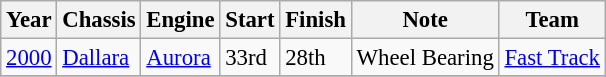<table class="wikitable" style="font-size: 95%;">
<tr>
<th>Year</th>
<th>Chassis</th>
<th>Engine</th>
<th>Start</th>
<th>Finish</th>
<th>Note</th>
<th>Team</th>
</tr>
<tr>
<td><a href='#'>2000</a></td>
<td><a href='#'>Dallara</a></td>
<td><a href='#'>Aurora</a></td>
<td>33rd</td>
<td>28th</td>
<td>Wheel Bearing</td>
<td><a href='#'>Fast Track</a></td>
</tr>
<tr>
</tr>
</table>
